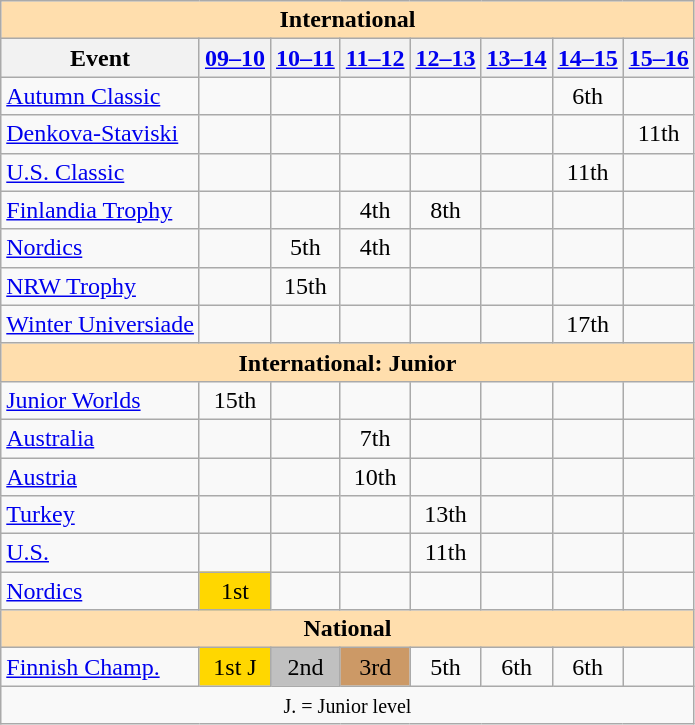<table class="wikitable" style="text-align:center">
<tr>
<th style="background-color: #ffdead; " colspan=8 align=center><strong>International</strong></th>
</tr>
<tr>
<th>Event</th>
<th><a href='#'>09–10</a></th>
<th><a href='#'>10–11</a></th>
<th><a href='#'>11–12</a></th>
<th><a href='#'>12–13</a></th>
<th><a href='#'>13–14</a></th>
<th><a href='#'>14–15</a></th>
<th><a href='#'>15–16</a></th>
</tr>
<tr>
<td align=left> <a href='#'>Autumn Classic</a></td>
<td></td>
<td></td>
<td></td>
<td></td>
<td></td>
<td>6th</td>
<td></td>
</tr>
<tr>
<td align=left> <a href='#'>Denkova-Staviski</a></td>
<td></td>
<td></td>
<td></td>
<td></td>
<td></td>
<td></td>
<td>11th</td>
</tr>
<tr>
<td align=left> <a href='#'>U.S. Classic</a></td>
<td></td>
<td></td>
<td></td>
<td></td>
<td></td>
<td>11th</td>
<td></td>
</tr>
<tr>
<td align=left><a href='#'>Finlandia Trophy</a></td>
<td></td>
<td></td>
<td>4th</td>
<td>8th</td>
<td></td>
<td></td>
<td></td>
</tr>
<tr>
<td align=left><a href='#'>Nordics</a></td>
<td></td>
<td>5th</td>
<td>4th</td>
<td></td>
<td></td>
<td></td>
<td></td>
</tr>
<tr>
<td align=left><a href='#'>NRW Trophy</a></td>
<td></td>
<td>15th</td>
<td></td>
<td></td>
<td></td>
<td></td>
<td></td>
</tr>
<tr>
<td align=left><a href='#'>Winter Universiade</a></td>
<td></td>
<td></td>
<td></td>
<td></td>
<td></td>
<td>17th</td>
<td></td>
</tr>
<tr>
<th style="background-color: #ffdead; " colspan=8 align=center><strong>International: Junior</strong></th>
</tr>
<tr>
<td align=left><a href='#'>Junior Worlds</a></td>
<td>15th</td>
<td></td>
<td></td>
<td></td>
<td></td>
<td></td>
<td></td>
</tr>
<tr>
<td align=left> <a href='#'>Australia</a></td>
<td></td>
<td></td>
<td>7th</td>
<td></td>
<td></td>
<td></td>
<td></td>
</tr>
<tr>
<td align=left> <a href='#'>Austria</a></td>
<td></td>
<td></td>
<td>10th</td>
<td></td>
<td></td>
<td></td>
<td></td>
</tr>
<tr>
<td align=left> <a href='#'>Turkey</a></td>
<td></td>
<td></td>
<td></td>
<td>13th</td>
<td></td>
<td></td>
<td></td>
</tr>
<tr>
<td align=left> <a href='#'>U.S.</a></td>
<td></td>
<td></td>
<td></td>
<td>11th</td>
<td></td>
<td></td>
<td></td>
</tr>
<tr>
<td align=left><a href='#'>Nordics</a></td>
<td bgcolor=gold>1st</td>
<td></td>
<td></td>
<td></td>
<td></td>
<td></td>
<td></td>
</tr>
<tr>
<th style="background-color: #ffdead; " colspan=8 align=center><strong>National</strong></th>
</tr>
<tr>
<td align=left><a href='#'>Finnish Champ.</a></td>
<td bgcolor=gold>1st J</td>
<td bgcolor=silver>2nd</td>
<td bgcolor=cc9966>3rd</td>
<td>5th</td>
<td>6th</td>
<td>6th</td>
<td></td>
</tr>
<tr>
<td colspan=8 align=center><small> J. = Junior level </small></td>
</tr>
</table>
